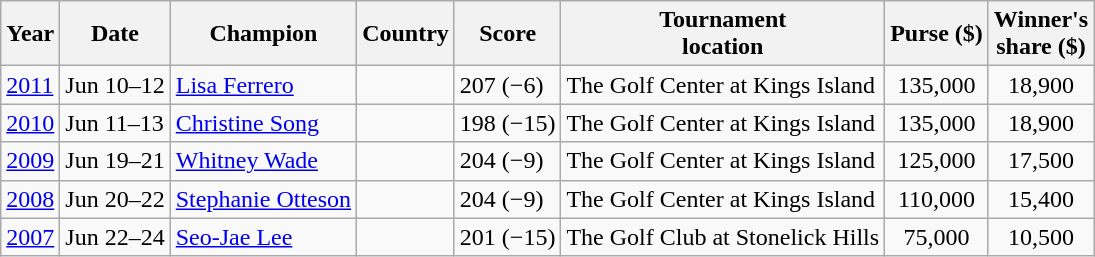<table class="wikitable">
<tr>
<th>Year</th>
<th>Date</th>
<th>Champion</th>
<th>Country</th>
<th>Score</th>
<th>Tournament<br>location</th>
<th>Purse ($)</th>
<th>Winner's<br>share ($)</th>
</tr>
<tr>
<td><a href='#'>2011</a></td>
<td>Jun 10–12</td>
<td><a href='#'>Lisa Ferrero</a></td>
<td></td>
<td>207 (−6)</td>
<td>The Golf Center at Kings Island</td>
<td align=center>135,000</td>
<td align=center>18,900</td>
</tr>
<tr>
<td><a href='#'>2010</a></td>
<td>Jun 11–13</td>
<td><a href='#'>Christine Song</a></td>
<td></td>
<td>198 (−15)</td>
<td>The Golf Center at Kings Island</td>
<td align=center>135,000</td>
<td align=center>18,900</td>
</tr>
<tr>
<td><a href='#'>2009</a></td>
<td>Jun 19–21</td>
<td><a href='#'>Whitney Wade</a></td>
<td></td>
<td>204 (−9)</td>
<td>The Golf Center at Kings Island</td>
<td align=center>125,000</td>
<td align=center>17,500</td>
</tr>
<tr>
<td><a href='#'>2008</a></td>
<td>Jun 20–22</td>
<td><a href='#'>Stephanie Otteson</a></td>
<td></td>
<td>204 (−9)</td>
<td>The Golf Center at Kings Island</td>
<td align=center>110,000</td>
<td align=center>15,400</td>
</tr>
<tr>
<td><a href='#'>2007</a></td>
<td>Jun 22–24</td>
<td><a href='#'>Seo-Jae Lee</a></td>
<td></td>
<td>201 (−15)</td>
<td>The Golf Club at Stonelick Hills</td>
<td align=center>75,000</td>
<td align=center>10,500</td>
</tr>
</table>
